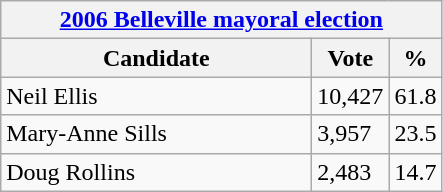<table class="wikitable">
<tr>
<th colspan="3"><a href='#'>2006 Belleville mayoral election</a></th>
</tr>
<tr>
<th bgcolor="#DDDDFF" width="200px">Candidate</th>
<th bgcolor="#DDDDFF">Vote</th>
<th bgcolor="#DDDDFF">%</th>
</tr>
<tr>
<td>Neil Ellis</td>
<td>10,427</td>
<td>61.8</td>
</tr>
<tr>
<td>Mary-Anne Sills</td>
<td>3,957</td>
<td>23.5</td>
</tr>
<tr>
<td>Doug Rollins</td>
<td>2,483</td>
<td>14.7</td>
</tr>
</table>
